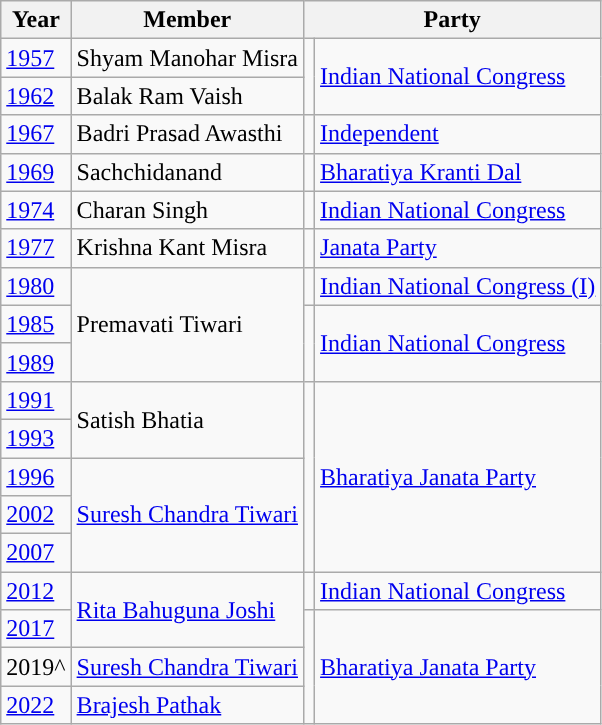<table class="wikitable">
<tr>
<th>Year</th>
<th>Member</th>
<th colspan="2">Party</th>
</tr>
<tr>
<td><a href='#'>1957</a></td>
<td>Shyam Manohar Misra</td>
<td rowspan="2" style="background-color: "></td>
<td rowspan="2"><a href='#'>Indian National Congress</a></td>
</tr>
<tr>
<td><a href='#'>1962</a></td>
<td>Balak Ram Vaish</td>
</tr>
<tr>
<td><a href='#'>1967</a></td>
<td>Badri Prasad Awasthi</td>
<td style="background-color: "></td>
<td><a href='#'>Independent</a></td>
</tr>
<tr>
<td><a href='#'>1969</a></td>
<td>Sachchidanand</td>
<td style="background-color: "></td>
<td><a href='#'>Bharatiya Kranti Dal</a></td>
</tr>
<tr>
<td><a href='#'>1974</a></td>
<td>Charan Singh</td>
<td style="background-color: "></td>
<td><a href='#'>Indian National Congress</a></td>
</tr>
<tr>
<td><a href='#'>1977</a></td>
<td>Krishna Kant Misra</td>
<td style="background-color: "></td>
<td><a href='#'>Janata Party</a></td>
</tr>
<tr>
<td><a href='#'>1980</a></td>
<td rowspan="3">Premavati Tiwari</td>
<td style="background-color: "></td>
<td><a href='#'>Indian National Congress (I)</a></td>
</tr>
<tr>
<td><a href='#'>1985</a></td>
<td rowspan="2" style="background-color: "></td>
<td rowspan="2"><a href='#'>Indian National Congress</a></td>
</tr>
<tr>
<td><a href='#'>1989</a></td>
</tr>
<tr>
<td><a href='#'>1991</a></td>
<td rowspan="2">Satish Bhatia</td>
<td rowspan="5" style="background-color: "></td>
<td rowspan="5"><a href='#'>Bharatiya Janata Party</a></td>
</tr>
<tr>
<td><a href='#'>1993</a></td>
</tr>
<tr>
<td><a href='#'>1996</a></td>
<td rowspan="3"><a href='#'>Suresh Chandra Tiwari</a></td>
</tr>
<tr>
<td><a href='#'>2002</a></td>
</tr>
<tr>
<td><a href='#'>2007</a></td>
</tr>
<tr>
<td><a href='#'>2012</a></td>
<td rowspan="2"><a href='#'>Rita Bahuguna Joshi</a></td>
<td style="background-color: "></td>
<td><a href='#'>Indian National Congress</a></td>
</tr>
<tr>
<td><a href='#'>2017</a></td>
<td rowspan="3" style="background-color: "></td>
<td rowspan="3"><a href='#'>Bharatiya Janata Party</a></td>
</tr>
<tr>
<td>2019^</td>
<td><a href='#'>Suresh Chandra Tiwari</a></td>
</tr>
<tr>
<td><a href='#'>2022</a></td>
<td><a href='#'>Brajesh Pathak</a></td>
</tr>
</table>
